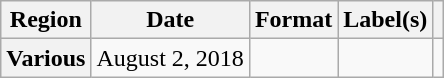<table class="wikitable plainrowheaders">
<tr>
<th scope="col">Region</th>
<th scope="col">Date</th>
<th scope="col">Format</th>
<th scope="col">Label(s)</th>
<th scope="col"></th>
</tr>
<tr>
<th scope="row">Various</th>
<td>August 2, 2018</td>
<td></td>
<td></td>
<td style="text-align:center;"></td>
</tr>
</table>
